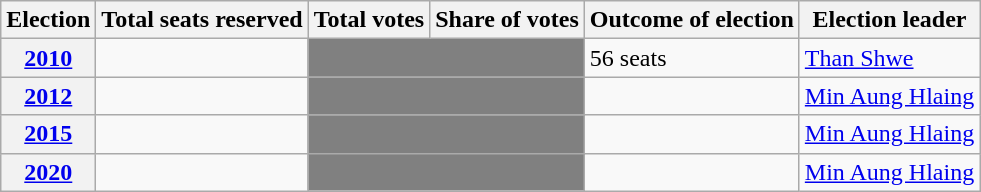<table class="wikitable">
<tr>
<th>Election</th>
<th>Total seats reserved</th>
<th>Total votes</th>
<th>Share of votes</th>
<th>Outcome of election</th>
<th>Election leader</th>
</tr>
<tr>
<th><a href='#'>2010</a></th>
<td></td>
<td colspan="2" style="background:gray;"></td>
<td> 56 seats</td>
<td><a href='#'>Than Shwe</a></td>
</tr>
<tr>
<th><a href='#'> 2012</a></th>
<td></td>
<td colspan="2" style="background:gray;"></td>
<td></td>
<td><a href='#'>Min Aung Hlaing</a></td>
</tr>
<tr>
<th><a href='#'>2015</a></th>
<td></td>
<td colspan="2" style="background:gray;"></td>
<td></td>
<td><a href='#'>Min Aung Hlaing</a></td>
</tr>
<tr>
<th><a href='#'>2020</a></th>
<td></td>
<td colspan="2" style="background:gray;"></td>
<td></td>
<td><a href='#'>Min Aung Hlaing</a></td>
</tr>
</table>
